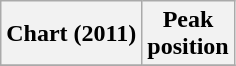<table class="wikitable plainrowheaders" style="text-align:center">
<tr>
<th scope="col">Chart (2011)</th>
<th scope="col">Peak<br>position</th>
</tr>
<tr>
</tr>
</table>
